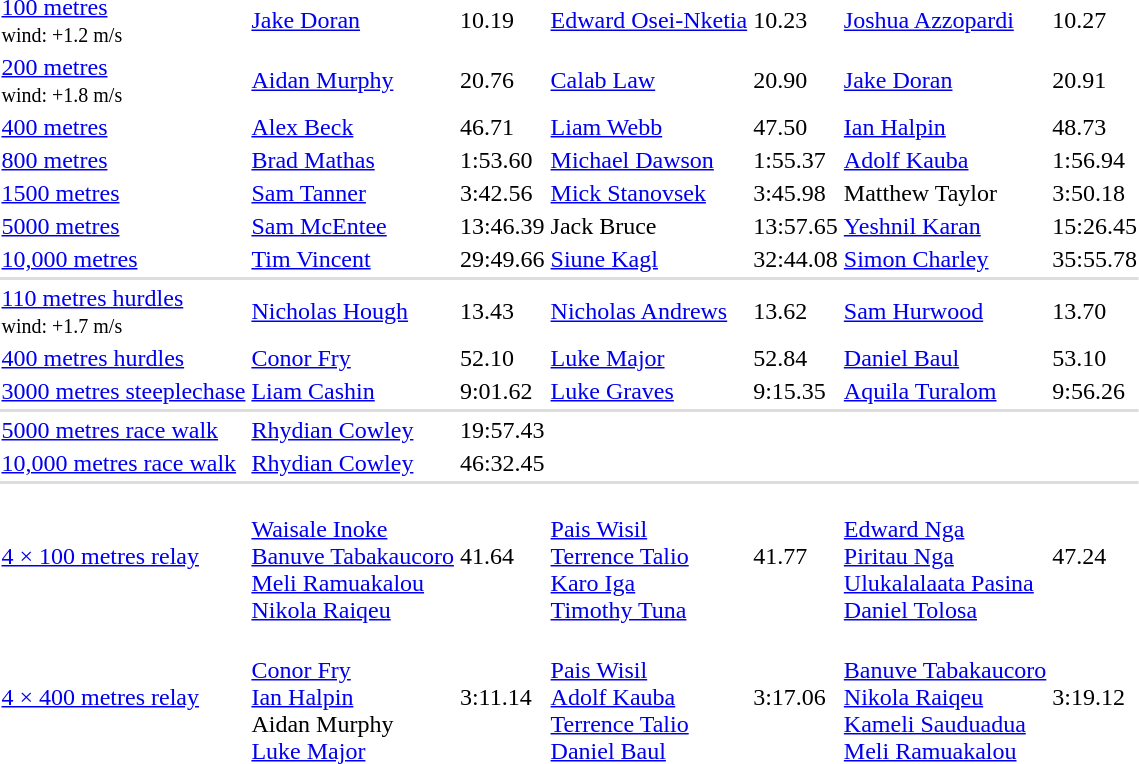<table>
<tr>
<td><a href='#'>100 metres</a><br><small>wind: +1.2 m/s</small></td>
<td align=left><a href='#'>Jake Doran</a><br> </td>
<td>10.19 </td>
<td align=left><a href='#'>Edward Osei-Nketia</a> <br> </td>
<td>10.23</td>
<td align=left><a href='#'>Joshua Azzopardi</a> <br> </td>
<td>10.27</td>
</tr>
<tr>
<td><a href='#'>200 metres</a><br><small>wind: +1.8 m/s</small></td>
<td align=left><a href='#'>Aidan Murphy</a> <br> </td>
<td>20.76</td>
<td align=left><a href='#'>Calab Law</a> <br> </td>
<td>20.90</td>
<td align=left><a href='#'>Jake Doran</a> <br> </td>
<td>20.91</td>
</tr>
<tr>
<td><a href='#'>400 metres</a></td>
<td align=left><a href='#'>Alex Beck</a> <br> </td>
<td>46.71</td>
<td align=left><a href='#'>Liam Webb</a> <br> </td>
<td>47.50</td>
<td align=left><a href='#'>Ian Halpin</a> <br> </td>
<td>48.73</td>
</tr>
<tr>
<td><a href='#'>800 metres</a></td>
<td align=left><a href='#'>Brad Mathas</a> <br> </td>
<td>1:53.60</td>
<td align=left><a href='#'>Michael Dawson</a> <br> </td>
<td>1:55.37</td>
<td align=left><a href='#'>Adolf Kauba</a> <br> </td>
<td>1:56.94</td>
</tr>
<tr>
<td><a href='#'>1500 metres</a></td>
<td align=left><a href='#'>Sam Tanner</a> <br> </td>
<td>3:42.56 </td>
<td align=left><a href='#'>Mick Stanovsek</a> <br> </td>
<td>3:45.98</td>
<td align=left>Matthew Taylor <br> </td>
<td>3:50.18</td>
</tr>
<tr>
<td><a href='#'>5000 metres</a></td>
<td align=left><a href='#'>Sam McEntee</a> <br> </td>
<td>13:46.39 </td>
<td align=left>Jack Bruce <br> </td>
<td>13:57.65</td>
<td align=left><a href='#'>Yeshnil Karan</a> <br> </td>
<td>15:26.45</td>
</tr>
<tr>
<td><a href='#'>10,000 metres</a></td>
<td align=left><a href='#'>Tim Vincent</a> <br> </td>
<td>29:49.66</td>
<td align=left><a href='#'>Siune Kagl</a> <br> </td>
<td>32:44.08</td>
<td align=left><a href='#'>Simon Charley</a> <br> </td>
<td>35:55.78</td>
</tr>
<tr bgcolor=#DDDDDD>
<td colspan=8></td>
</tr>
<tr>
<td><a href='#'>110 metres hurdles</a><br><small>wind: +1.7 m/s</small></td>
<td align=left><a href='#'>Nicholas Hough</a> <br> </td>
<td>13.43 </td>
<td align=left><a href='#'>Nicholas Andrews</a> <br> </td>
<td>13.62</td>
<td align=left><a href='#'>Sam Hurwood</a> <br> </td>
<td>13.70</td>
</tr>
<tr>
<td><a href='#'>400 metres hurdles</a></td>
<td align=left><a href='#'>Conor Fry</a> <br> </td>
<td>52.10</td>
<td align=left><a href='#'>Luke Major</a> <br> </td>
<td>52.84</td>
<td align=left><a href='#'>Daniel Baul</a> <br> </td>
<td>53.10</td>
</tr>
<tr>
<td><a href='#'>3000 metres steeplechase</a></td>
<td align=left><a href='#'>Liam Cashin</a> <br> </td>
<td>9:01.62</td>
<td align=left><a href='#'>Luke Graves</a> <br> </td>
<td>9:15.35</td>
<td align=left><a href='#'>Aquila Turalom</a> <br> </td>
<td>9:56.26</td>
</tr>
<tr bgcolor=#DDDDDD>
<td colspan=8></td>
</tr>
<tr>
<td><a href='#'>5000 metres race walk</a></td>
<td align=left><a href='#'>Rhydian Cowley</a> <br> </td>
<td>19:57.43 </td>
<td align=left></td>
<td></td>
<td align=left></td>
<td></td>
</tr>
<tr>
<td><a href='#'>10,000 metres race walk</a></td>
<td align=left><a href='#'>Rhydian Cowley</a> <br> </td>
<td>46:32.45</td>
<td align=left></td>
<td></td>
<td align=left></td>
<td></td>
</tr>
<tr bgcolor=#DDDDDD>
<td colspan=8></td>
</tr>
<tr>
<td><a href='#'>4 × 100 metres relay</a></td>
<td align=left> <br><a href='#'>Waisale Inoke</a><br><a href='#'>Banuve Tabakaucoro</a><br><a href='#'>Meli Ramuakalou</a><br><a href='#'>Nikola Raiqeu</a></td>
<td>41.64</td>
<td align=left> <br><a href='#'>Pais Wisil</a><br><a href='#'>Terrence Talio</a><br><a href='#'>Karo Iga</a><br><a href='#'>Timothy Tuna</a></td>
<td>41.77</td>
<td align=left> <br><a href='#'>Edward Nga</a><br><a href='#'>Piritau Nga</a><br><a href='#'>Ulukalalaata Pasina</a><br><a href='#'>Daniel Tolosa</a></td>
<td>47.24</td>
</tr>
<tr>
<td><a href='#'>4 × 400 metres relay</a></td>
<td align=left> <br><a href='#'>Conor Fry</a><br><a href='#'>Ian Halpin</a><br>Aidan Murphy<br><a href='#'>Luke Major</a></td>
<td>3:11.14</td>
<td align=left> <br><a href='#'>Pais Wisil</a><br><a href='#'>Adolf Kauba</a><br><a href='#'>Terrence Talio</a><br><a href='#'>Daniel Baul</a></td>
<td>3:17.06</td>
<td align=left> <br><a href='#'>Banuve Tabakaucoro</a><br><a href='#'>Nikola Raiqeu</a><br><a href='#'>Kameli Sauduadua</a><br><a href='#'>Meli Ramuakalou</a></td>
<td>3:19.12</td>
</tr>
</table>
